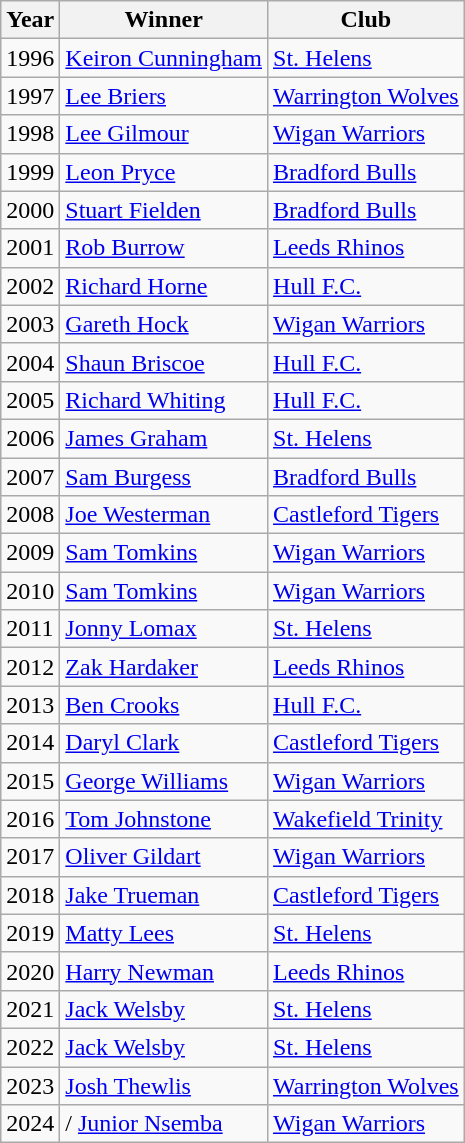<table class="wikitable">
<tr>
<th>Year</th>
<th>Winner</th>
<th>Club</th>
</tr>
<tr>
<td>1996</td>
<td> <a href='#'>Keiron Cunningham</a></td>
<td> <a href='#'>St. Helens</a></td>
</tr>
<tr>
<td>1997</td>
<td> <a href='#'>Lee Briers</a></td>
<td> <a href='#'>Warrington Wolves</a></td>
</tr>
<tr>
<td>1998</td>
<td> <a href='#'>Lee Gilmour</a></td>
<td> <a href='#'>Wigan Warriors</a></td>
</tr>
<tr>
<td>1999</td>
<td> <a href='#'>Leon Pryce</a></td>
<td> <a href='#'>Bradford Bulls</a></td>
</tr>
<tr>
<td>2000</td>
<td> <a href='#'>Stuart Fielden</a></td>
<td> <a href='#'>Bradford Bulls</a></td>
</tr>
<tr>
<td>2001</td>
<td> <a href='#'>Rob Burrow</a></td>
<td> <a href='#'>Leeds Rhinos</a></td>
</tr>
<tr>
<td>2002</td>
<td> <a href='#'>Richard Horne</a></td>
<td> <a href='#'>Hull F.C.</a></td>
</tr>
<tr>
<td>2003</td>
<td> <a href='#'>Gareth Hock</a></td>
<td> <a href='#'>Wigan Warriors</a></td>
</tr>
<tr>
<td>2004</td>
<td> <a href='#'>Shaun Briscoe</a></td>
<td> <a href='#'>Hull F.C.</a></td>
</tr>
<tr>
<td>2005</td>
<td> <a href='#'>Richard Whiting</a></td>
<td> <a href='#'>Hull F.C.</a></td>
</tr>
<tr>
<td>2006</td>
<td> <a href='#'>James Graham</a></td>
<td> <a href='#'>St. Helens</a></td>
</tr>
<tr>
<td>2007</td>
<td> <a href='#'>Sam Burgess</a></td>
<td> <a href='#'>Bradford Bulls</a></td>
</tr>
<tr>
<td>2008</td>
<td> <a href='#'>Joe Westerman</a></td>
<td> <a href='#'>Castleford Tigers</a></td>
</tr>
<tr>
<td>2009</td>
<td> <a href='#'>Sam Tomkins</a></td>
<td> <a href='#'>Wigan Warriors</a></td>
</tr>
<tr>
<td>2010</td>
<td> <a href='#'>Sam Tomkins</a></td>
<td> <a href='#'>Wigan Warriors</a></td>
</tr>
<tr>
<td>2011</td>
<td> <a href='#'>Jonny Lomax</a></td>
<td> <a href='#'>St. Helens</a></td>
</tr>
<tr>
<td>2012</td>
<td> <a href='#'>Zak Hardaker</a></td>
<td> <a href='#'>Leeds Rhinos</a></td>
</tr>
<tr>
<td>2013</td>
<td> <a href='#'>Ben Crooks</a></td>
<td> <a href='#'>Hull F.C.</a></td>
</tr>
<tr>
<td>2014</td>
<td> <a href='#'>Daryl Clark</a></td>
<td> <a href='#'>Castleford Tigers</a></td>
</tr>
<tr>
<td>2015</td>
<td> <a href='#'>George Williams</a></td>
<td> <a href='#'>Wigan Warriors</a></td>
</tr>
<tr>
<td>2016</td>
<td> <a href='#'>Tom Johnstone</a></td>
<td> <a href='#'>Wakefield Trinity</a></td>
</tr>
<tr>
<td>2017</td>
<td> <a href='#'>Oliver Gildart</a></td>
<td> <a href='#'>Wigan Warriors</a></td>
</tr>
<tr>
<td>2018</td>
<td> <a href='#'>Jake Trueman</a></td>
<td> <a href='#'>Castleford Tigers</a></td>
</tr>
<tr>
<td>2019</td>
<td> <a href='#'>Matty Lees</a></td>
<td> <a href='#'>St. Helens</a></td>
</tr>
<tr>
<td>2020</td>
<td> <a href='#'>Harry Newman</a></td>
<td> <a href='#'>Leeds Rhinos</a></td>
</tr>
<tr>
<td>2021</td>
<td> <a href='#'>Jack Welsby</a></td>
<td> <a href='#'>St. Helens</a></td>
</tr>
<tr>
<td>2022</td>
<td> <a href='#'>Jack Welsby</a></td>
<td> <a href='#'>St. Helens</a></td>
</tr>
<tr>
<td>2023</td>
<td> <a href='#'>Josh Thewlis</a></td>
<td> <a href='#'>Warrington Wolves</a></td>
</tr>
<tr>
<td>2024</td>
<td>/ <a href='#'>Junior Nsemba</a></td>
<td> <a href='#'>Wigan Warriors</a></td>
</tr>
</table>
